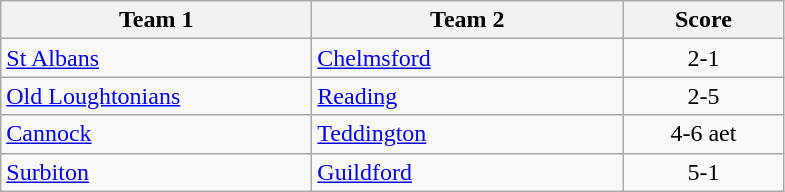<table class="wikitable" style="font-size: 100%">
<tr>
<th width=200>Team 1</th>
<th width=200>Team 2</th>
<th width=100>Score</th>
</tr>
<tr>
<td><a href='#'>St Albans</a></td>
<td><a href='#'>Chelmsford</a></td>
<td align=center>2-1</td>
</tr>
<tr>
<td><a href='#'>Old Loughtonians</a></td>
<td><a href='#'>Reading</a></td>
<td align=center>2-5</td>
</tr>
<tr>
<td><a href='#'>Cannock</a></td>
<td><a href='#'>Teddington</a></td>
<td align=center>4-6 aet</td>
</tr>
<tr>
<td><a href='#'>Surbiton</a></td>
<td><a href='#'>Guildford</a></td>
<td align=center>5-1</td>
</tr>
</table>
